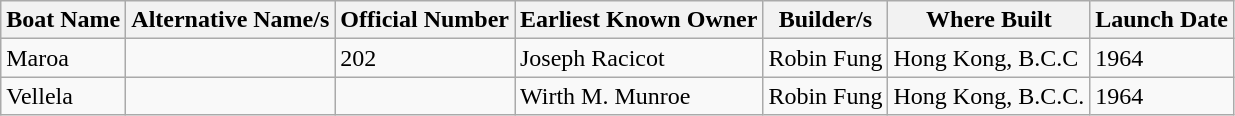<table class="wikitable">
<tr>
<th>Boat Name</th>
<th>Alternative Name/s</th>
<th>Official Number</th>
<th>Earliest Known Owner</th>
<th>Builder/s</th>
<th>Where Built</th>
<th>Launch Date</th>
</tr>
<tr>
<td>Maroa</td>
<td></td>
<td>202</td>
<td>Joseph Racicot</td>
<td>Robin Fung</td>
<td>Hong Kong, B.C.C</td>
<td>1964</td>
</tr>
<tr>
<td>Vellela</td>
<td></td>
<td></td>
<td>Wirth M. Munroe</td>
<td>Robin Fung</td>
<td>Hong Kong, B.C.C.</td>
<td>1964</td>
</tr>
</table>
